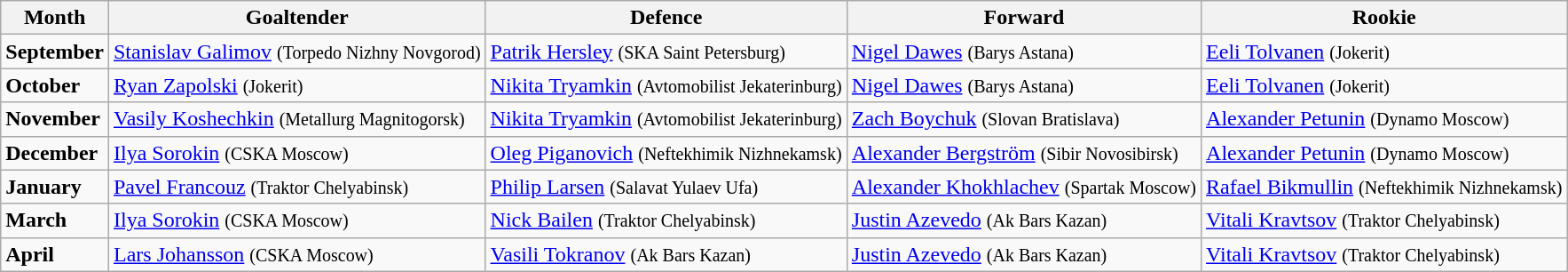<table class="wikitable" style="text-align:left;">
<tr>
<th>Month</th>
<th>Goaltender</th>
<th>Defence</th>
<th>Forward</th>
<th>Rookie</th>
</tr>
<tr>
<td><strong>September</strong></td>
<td> <a href='#'>Stanislav Galimov</a> <small>(Torpedo Nizhny Novgorod)</small></td>
<td> <a href='#'>Patrik Hersley</a> <small>(SKA Saint Petersburg)</small></td>
<td> <a href='#'>Nigel Dawes</a> <small>(Barys Astana)</small></td>
<td> <a href='#'>Eeli Tolvanen</a> <small>(Jokerit)</small></td>
</tr>
<tr>
<td><strong>October</strong></td>
<td> <a href='#'>Ryan Zapolski</a> <small>(Jokerit)</small></td>
<td> <a href='#'>Nikita Tryamkin</a> <small>(Avtomobilist Jekaterinburg)</small></td>
<td> <a href='#'>Nigel Dawes</a> <small>(Barys Astana)</small></td>
<td> <a href='#'>Eeli Tolvanen</a> <small>(Jokerit)</small></td>
</tr>
<tr>
<td><strong>November</strong></td>
<td> <a href='#'>Vasily Koshechkin</a> <small>(Metallurg Magnitogorsk)</small></td>
<td> <a href='#'>Nikita Tryamkin</a> <small>(Avtomobilist Jekaterinburg)</small></td>
<td> <a href='#'>Zach Boychuk</a> <small>(Slovan Bratislava)</small></td>
<td> <a href='#'>Alexander Petunin</a> <small>(Dynamo Moscow)</small></td>
</tr>
<tr>
<td><strong>December</strong></td>
<td> <a href='#'>Ilya Sorokin</a> <small>(CSKA Moscow)</small></td>
<td> <a href='#'>Oleg Piganovich</a> <small>(Neftekhimik Nizhnekamsk)</small></td>
<td> <a href='#'>Alexander Bergström</a> <small>(Sibir Novosibirsk)</small></td>
<td> <a href='#'>Alexander Petunin</a> <small>(Dynamo Moscow)</small></td>
</tr>
<tr>
<td><strong>January</strong></td>
<td> <a href='#'>Pavel Francouz</a> <small>(Traktor Chelyabinsk)</small></td>
<td> <a href='#'>Philip Larsen</a> <small>(Salavat Yulaev Ufa)</small></td>
<td> <a href='#'>Alexander Khokhlachev</a> <small>(Spartak Moscow)</small></td>
<td> <a href='#'>Rafael Bikmullin</a> <small>(Neftekhimik Nizhnekamsk)</small></td>
</tr>
<tr>
<td><strong>March</strong></td>
<td> <a href='#'>Ilya Sorokin</a> <small>(CSKA Moscow)</small></td>
<td> <a href='#'>Nick Bailen</a> <small>(Traktor Chelyabinsk)</small></td>
<td> <a href='#'>Justin Azevedo</a> <small>(Ak Bars Kazan)</small></td>
<td> <a href='#'>Vitali Kravtsov</a> <small>(Traktor Chelyabinsk)</small></td>
</tr>
<tr>
<td><strong>April</strong></td>
<td> <a href='#'>Lars Johansson</a> <small>(CSKA Moscow)</small></td>
<td> <a href='#'>Vasili Tokranov</a> <small>(Ak Bars Kazan)</small></td>
<td> <a href='#'>Justin Azevedo</a> <small>(Ak Bars Kazan)</small></td>
<td> <a href='#'>Vitali Kravtsov</a> <small>(Traktor Chelyabinsk)</small></td>
</tr>
</table>
